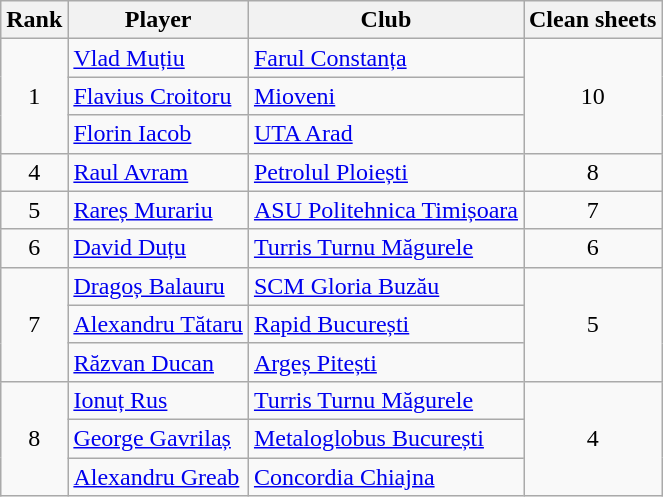<table class="wikitable">
<tr>
<th>Rank</th>
<th>Player</th>
<th>Club</th>
<th>Clean sheets</th>
</tr>
<tr>
<td rowspan="3" align="center">1</td>
<td> <a href='#'>Vlad Muțiu</a></td>
<td><a href='#'>Farul Constanța</a></td>
<td rowspan="3" align="center">10</td>
</tr>
<tr>
<td> <a href='#'>Flavius Croitoru</a></td>
<td><a href='#'>Mioveni</a></td>
</tr>
<tr>
<td> <a href='#'>Florin Iacob</a></td>
<td><a href='#'>UTA Arad</a></td>
</tr>
<tr>
<td rowspan="1" align="center">4</td>
<td> <a href='#'>Raul Avram</a></td>
<td><a href='#'>Petrolul Ploiești</a></td>
<td rowspan="1" align="center">8</td>
</tr>
<tr>
<td rowspan="1" align="center">5</td>
<td> <a href='#'>Rareș Murariu</a></td>
<td><a href='#'>ASU Politehnica Timișoara</a></td>
<td rowspan="1" align="center">7</td>
</tr>
<tr>
<td rowspan="1" align="center">6</td>
<td> <a href='#'>David Duțu</a></td>
<td><a href='#'>Turris Turnu Măgurele</a></td>
<td rowspan="1" align="center">6</td>
</tr>
<tr>
<td rowspan="3" align="center">7</td>
<td> <a href='#'>Dragoș Balauru</a></td>
<td><a href='#'>SCM Gloria Buzău</a></td>
<td rowspan="3" align="center">5</td>
</tr>
<tr>
<td> <a href='#'>Alexandru Tătaru</a></td>
<td><a href='#'>Rapid București</a></td>
</tr>
<tr>
<td> <a href='#'>Răzvan Ducan</a></td>
<td><a href='#'>Argeș Pitești</a></td>
</tr>
<tr>
<td rowspan="3" align="center">8</td>
<td> <a href='#'>Ionuț Rus</a></td>
<td><a href='#'>Turris Turnu Măgurele</a></td>
<td rowspan="3" align="center">4</td>
</tr>
<tr>
<td> <a href='#'>George Gavrilaș</a></td>
<td><a href='#'>Metaloglobus București</a></td>
</tr>
<tr>
<td> <a href='#'>Alexandru Greab</a></td>
<td><a href='#'>Concordia Chiajna</a></td>
</tr>
</table>
